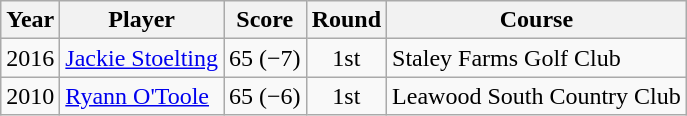<table class="wikitable">
<tr>
<th>Year</th>
<th>Player</th>
<th>Score</th>
<th>Round</th>
<th>Course</th>
</tr>
<tr>
<td>2016</td>
<td><a href='#'>Jackie Stoelting</a></td>
<td>65 (−7)</td>
<td align=center>1st</td>
<td>Staley Farms Golf Club</td>
</tr>
<tr>
<td>2010</td>
<td><a href='#'>Ryann O'Toole</a></td>
<td>65 (−6)</td>
<td align=center>1st</td>
<td>Leawood South Country Club</td>
</tr>
</table>
